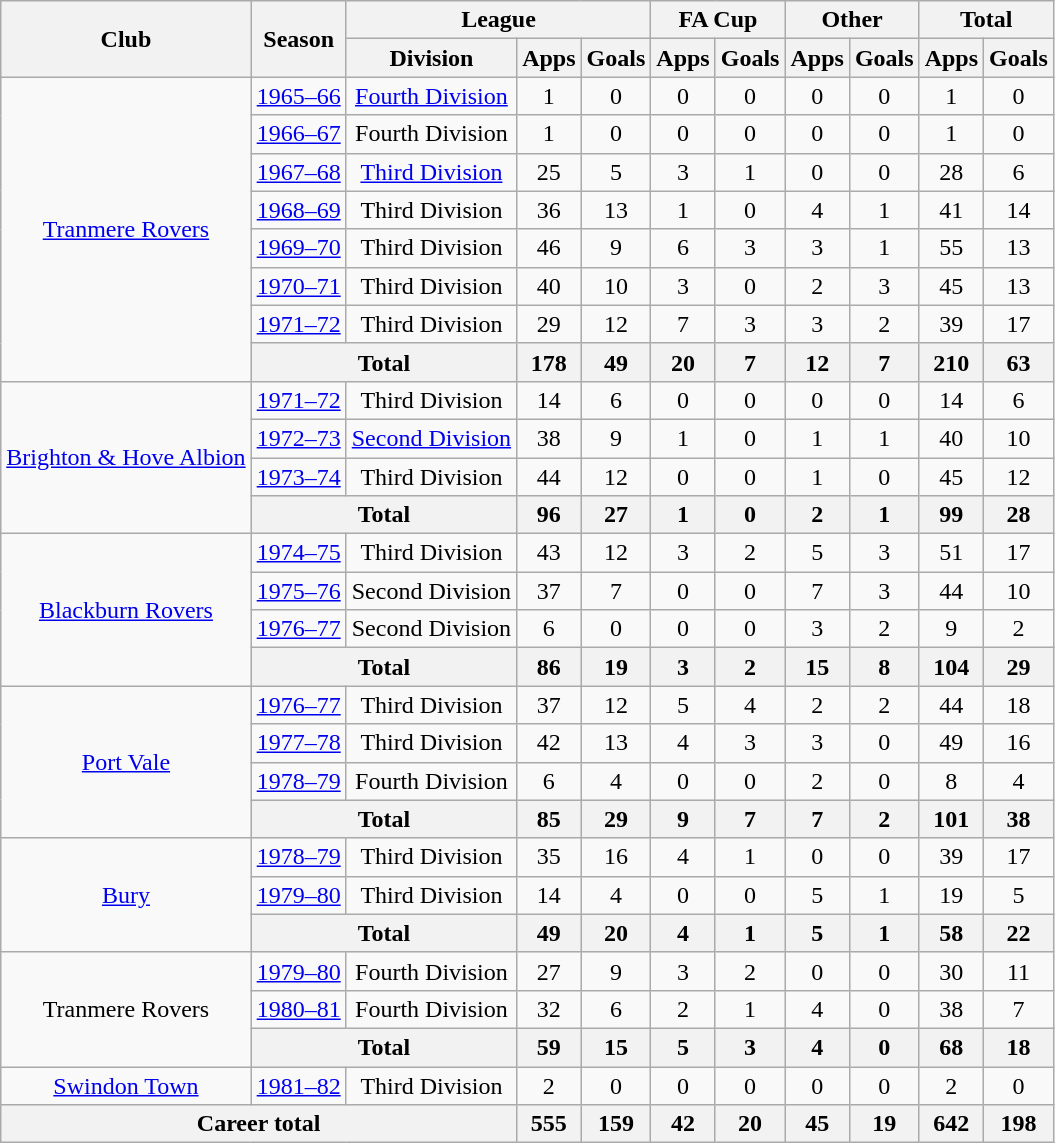<table class="wikitable" style="text-align:center">
<tr>
<th rowspan="2">Club</th>
<th rowspan="2">Season</th>
<th colspan="3">League</th>
<th colspan="2">FA Cup</th>
<th colspan="2">Other</th>
<th colspan="2">Total</th>
</tr>
<tr>
<th>Division</th>
<th>Apps</th>
<th>Goals</th>
<th>Apps</th>
<th>Goals</th>
<th>Apps</th>
<th>Goals</th>
<th>Apps</th>
<th>Goals</th>
</tr>
<tr>
<td rowspan="8"><a href='#'>Tranmere Rovers</a></td>
<td><a href='#'>1965–66</a></td>
<td><a href='#'>Fourth Division</a></td>
<td>1</td>
<td>0</td>
<td>0</td>
<td>0</td>
<td>0</td>
<td>0</td>
<td>1</td>
<td>0</td>
</tr>
<tr>
<td><a href='#'>1966–67</a></td>
<td>Fourth Division</td>
<td>1</td>
<td>0</td>
<td>0</td>
<td>0</td>
<td>0</td>
<td>0</td>
<td>1</td>
<td>0</td>
</tr>
<tr>
<td><a href='#'>1967–68</a></td>
<td><a href='#'>Third Division</a></td>
<td>25</td>
<td>5</td>
<td>3</td>
<td>1</td>
<td>0</td>
<td>0</td>
<td>28</td>
<td>6</td>
</tr>
<tr>
<td><a href='#'>1968–69</a></td>
<td>Third Division</td>
<td>36</td>
<td>13</td>
<td>1</td>
<td>0</td>
<td>4</td>
<td>1</td>
<td>41</td>
<td>14</td>
</tr>
<tr>
<td><a href='#'>1969–70</a></td>
<td>Third Division</td>
<td>46</td>
<td>9</td>
<td>6</td>
<td>3</td>
<td>3</td>
<td>1</td>
<td>55</td>
<td>13</td>
</tr>
<tr>
<td><a href='#'>1970–71</a></td>
<td>Third Division</td>
<td>40</td>
<td>10</td>
<td>3</td>
<td>0</td>
<td>2</td>
<td>3</td>
<td>45</td>
<td>13</td>
</tr>
<tr>
<td><a href='#'>1971–72</a></td>
<td>Third Division</td>
<td>29</td>
<td>12</td>
<td>7</td>
<td>3</td>
<td>3</td>
<td>2</td>
<td>39</td>
<td>17</td>
</tr>
<tr>
<th colspan="2">Total</th>
<th>178</th>
<th>49</th>
<th>20</th>
<th>7</th>
<th>12</th>
<th>7</th>
<th>210</th>
<th>63</th>
</tr>
<tr>
<td rowspan="4"><a href='#'>Brighton & Hove Albion</a></td>
<td><a href='#'>1971–72</a></td>
<td>Third Division</td>
<td>14</td>
<td>6</td>
<td>0</td>
<td>0</td>
<td>0</td>
<td>0</td>
<td>14</td>
<td>6</td>
</tr>
<tr>
<td><a href='#'>1972–73</a></td>
<td><a href='#'>Second Division</a></td>
<td>38</td>
<td>9</td>
<td>1</td>
<td>0</td>
<td>1</td>
<td>1</td>
<td>40</td>
<td>10</td>
</tr>
<tr>
<td><a href='#'>1973–74</a></td>
<td>Third Division</td>
<td>44</td>
<td>12</td>
<td>0</td>
<td>0</td>
<td>1</td>
<td>0</td>
<td>45</td>
<td>12</td>
</tr>
<tr>
<th colspan="2">Total</th>
<th>96</th>
<th>27</th>
<th>1</th>
<th>0</th>
<th>2</th>
<th>1</th>
<th>99</th>
<th>28</th>
</tr>
<tr>
<td rowspan="4"><a href='#'>Blackburn Rovers</a></td>
<td><a href='#'>1974–75</a></td>
<td>Third Division</td>
<td>43</td>
<td>12</td>
<td>3</td>
<td>2</td>
<td>5</td>
<td>3</td>
<td>51</td>
<td>17</td>
</tr>
<tr>
<td><a href='#'>1975–76</a></td>
<td>Second Division</td>
<td>37</td>
<td>7</td>
<td>0</td>
<td>0</td>
<td>7</td>
<td>3</td>
<td>44</td>
<td>10</td>
</tr>
<tr>
<td><a href='#'>1976–77</a></td>
<td>Second Division</td>
<td>6</td>
<td>0</td>
<td>0</td>
<td>0</td>
<td>3</td>
<td>2</td>
<td>9</td>
<td>2</td>
</tr>
<tr>
<th colspan="2">Total</th>
<th>86</th>
<th>19</th>
<th>3</th>
<th>2</th>
<th>15</th>
<th>8</th>
<th>104</th>
<th>29</th>
</tr>
<tr>
<td rowspan="4"><a href='#'>Port Vale</a></td>
<td><a href='#'>1976–77</a></td>
<td>Third Division</td>
<td>37</td>
<td>12</td>
<td>5</td>
<td>4</td>
<td>2</td>
<td>2</td>
<td>44</td>
<td>18</td>
</tr>
<tr>
<td><a href='#'>1977–78</a></td>
<td>Third Division</td>
<td>42</td>
<td>13</td>
<td>4</td>
<td>3</td>
<td>3</td>
<td>0</td>
<td>49</td>
<td>16</td>
</tr>
<tr>
<td><a href='#'>1978–79</a></td>
<td>Fourth Division</td>
<td>6</td>
<td>4</td>
<td>0</td>
<td>0</td>
<td>2</td>
<td>0</td>
<td>8</td>
<td>4</td>
</tr>
<tr>
<th colspan="2">Total</th>
<th>85</th>
<th>29</th>
<th>9</th>
<th>7</th>
<th>7</th>
<th>2</th>
<th>101</th>
<th>38</th>
</tr>
<tr>
<td rowspan="3"><a href='#'>Bury</a></td>
<td><a href='#'>1978–79</a></td>
<td>Third Division</td>
<td>35</td>
<td>16</td>
<td>4</td>
<td>1</td>
<td>0</td>
<td>0</td>
<td>39</td>
<td>17</td>
</tr>
<tr>
<td><a href='#'>1979–80</a></td>
<td>Third Division</td>
<td>14</td>
<td>4</td>
<td>0</td>
<td>0</td>
<td>5</td>
<td>1</td>
<td>19</td>
<td>5</td>
</tr>
<tr>
<th colspan="2">Total</th>
<th>49</th>
<th>20</th>
<th>4</th>
<th>1</th>
<th>5</th>
<th>1</th>
<th>58</th>
<th>22</th>
</tr>
<tr>
<td rowspan="3">Tranmere Rovers</td>
<td><a href='#'>1979–80</a></td>
<td>Fourth Division</td>
<td>27</td>
<td>9</td>
<td>3</td>
<td>2</td>
<td>0</td>
<td>0</td>
<td>30</td>
<td>11</td>
</tr>
<tr>
<td><a href='#'>1980–81</a></td>
<td>Fourth Division</td>
<td>32</td>
<td>6</td>
<td>2</td>
<td>1</td>
<td>4</td>
<td>0</td>
<td>38</td>
<td>7</td>
</tr>
<tr>
<th colspan="2">Total</th>
<th>59</th>
<th>15</th>
<th>5</th>
<th>3</th>
<th>4</th>
<th>0</th>
<th>68</th>
<th>18</th>
</tr>
<tr>
<td><a href='#'>Swindon Town</a></td>
<td><a href='#'>1981–82</a></td>
<td>Third Division</td>
<td>2</td>
<td>0</td>
<td>0</td>
<td>0</td>
<td>0</td>
<td>0</td>
<td>2</td>
<td>0</td>
</tr>
<tr>
<th colspan="3">Career total</th>
<th>555</th>
<th>159</th>
<th>42</th>
<th>20</th>
<th>45</th>
<th>19</th>
<th>642</th>
<th>198</th>
</tr>
</table>
